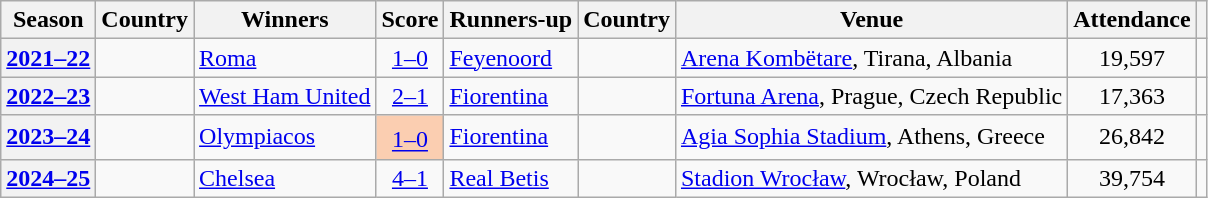<table class="wikitable plainrowheaders sortable">
<tr>
<th scope=col>Season</th>
<th scope=col>Country</th>
<th scope=col>Winners</th>
<th scope=col>Score</th>
<th scope=col>Runners-up</th>
<th scope=col>Country</th>
<th scope=col>Venue</th>
<th scope=col>Attendance</th>
<th scope=col class=unsortable></th>
</tr>
<tr>
<th scope="row" style="text-align:center"><a href='#'>2021–22</a></th>
<td></td>
<td><a href='#'>Roma</a></td>
<td style="text-align:center"><a href='#'>1–0</a></td>
<td><a href='#'>Feyenoord</a></td>
<td></td>
<td><a href='#'>Arena Kombëtare</a>, Tirana, Albania</td>
<td style="text-align:center">19,597</td>
<td style="text-align:center"></td>
</tr>
<tr>
<th scope="row" style="text-align:center"><a href='#'>2022–23</a></th>
<td></td>
<td><a href='#'>West Ham United</a></td>
<td style="text-align:center"><a href='#'>2–1</a></td>
<td><a href='#'>Fiorentina</a></td>
<td></td>
<td><a href='#'>Fortuna Arena</a>, Prague, Czech Republic</td>
<td style="text-align:center">17,363</td>
<td style="text-align:center"></td>
</tr>
<tr>
<th scope="row" style="text-align:center"><a href='#'>2023–24</a></th>
<td></td>
<td><a href='#'>Olympiacos</a></td>
<td bgcolor=FBCEB1 style="text-align:center"><a href='#'>1–0</a><sup></sup></td>
<td><a href='#'>Fiorentina</a></td>
<td></td>
<td><a href='#'>Agia Sophia Stadium</a>, Athens, Greece</td>
<td style="text-align:center">26,842</td>
<td style="text-align:center"></td>
</tr>
<tr>
<th scope="row" style="text-align:center"><a href='#'>2024–25</a></th>
<td></td>
<td><a href='#'>Chelsea</a></td>
<td style="text-align:center"><a href='#'>4–1</a></td>
<td><a href='#'>Real Betis</a></td>
<td></td>
<td><a href='#'>Stadion Wrocław</a>, Wrocław, Poland</td>
<td style="text-align:center">39,754</td>
<td style="text-align:center"></td>
</tr>
</table>
